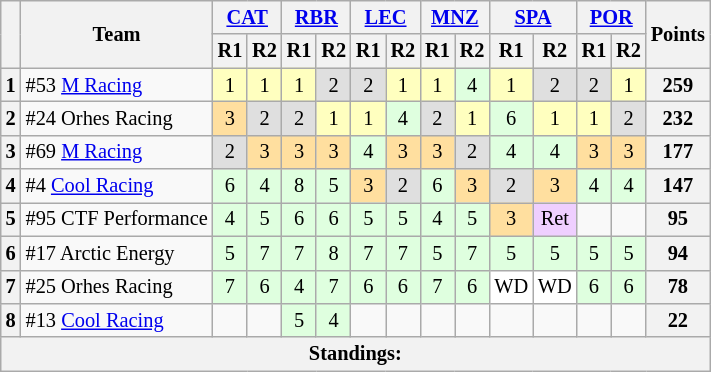<table class="wikitable" style="font-size:85%; text-align:center">
<tr>
<th rowspan=2></th>
<th rowspan=2>Team</th>
<th colspan=2><a href='#'>CAT</a><br></th>
<th colspan=2><a href='#'>RBR</a><br></th>
<th colspan=2><a href='#'>LEC</a><br></th>
<th colspan=2><a href='#'>MNZ</a><br></th>
<th colspan=2><a href='#'>SPA</a><br></th>
<th colspan=2><a href='#'>POR</a><br></th>
<th rowspan=2>Points</th>
</tr>
<tr>
<th>R1</th>
<th>R2</th>
<th>R1</th>
<th>R2</th>
<th>R1</th>
<th>R2</th>
<th>R1</th>
<th>R2</th>
<th>R1</th>
<th>R2</th>
<th>R1</th>
<th>R2</th>
</tr>
<tr>
<th>1</th>
<td align=left> #53 <a href='#'>M Racing</a></td>
<td style="background:#ffffbf">1</td>
<td style="background:#ffffbf">1</td>
<td style="background:#ffffbf">1</td>
<td style="background:#dfdfdf">2</td>
<td style="background:#dfdfdf">2</td>
<td style="background:#ffffbf">1</td>
<td style="background:#ffffbf">1</td>
<td style="background:#dfffdf">4</td>
<td style="background:#ffffbf">1</td>
<td style="background:#dfdfdf">2</td>
<td style="background:#dfdfdf">2</td>
<td style="background:#ffffbf">1</td>
<th>259</th>
</tr>
<tr>
<th>2</th>
<td align=left> #24 Orhes Racing</td>
<td style="background:#ffdf9f">3</td>
<td style="background:#dfdfdf">2</td>
<td style="background:#dfdfdf">2</td>
<td style="background:#ffffbf">1</td>
<td style="background:#ffffbf">1</td>
<td style="background:#dfffdf">4</td>
<td style="background:#dfdfdf">2</td>
<td style="background:#ffffbf">1</td>
<td style="background:#dfffdf">6</td>
<td style="background:#ffffbf">1</td>
<td style="background:#ffffbf">1</td>
<td style="background:#dfdfdf">2</td>
<th>232</th>
</tr>
<tr>
<th>3</th>
<td align=left> #69 <a href='#'>M Racing</a></td>
<td style="background:#dfdfdf">2</td>
<td style="background:#ffdf9f">3</td>
<td style="background:#ffdf9f">3</td>
<td style="background:#ffdf9f">3</td>
<td style="background:#dfffdf">4</td>
<td style="background:#ffdf9f">3</td>
<td style="background:#ffdf9f">3</td>
<td style="background:#dfdfdf">2</td>
<td style="background:#dfffdf">4</td>
<td style="background:#dfffdf">4</td>
<td style="background:#ffdf9f">3</td>
<td style="background:#ffdf9f">3</td>
<th>177</th>
</tr>
<tr>
<th>4</th>
<td align=left> #4 <a href='#'>Cool Racing</a></td>
<td style="background:#dfffdf">6</td>
<td style="background:#dfffdf">4</td>
<td style="background:#dfffdf">8</td>
<td style="background:#dfffdf">5</td>
<td style="background:#ffdf9f">3</td>
<td style="background:#dfdfdf">2</td>
<td style="background:#dfffdf">6</td>
<td style="background:#ffdf9f">3</td>
<td style="background:#dfdfdf">2</td>
<td style="background:#ffdf9f">3</td>
<td style="background:#dfffdf">4</td>
<td style="background:#dfffdf">4</td>
<th>147</th>
</tr>
<tr>
<th>5</th>
<td align=left> #95 CTF Performance</td>
<td style="background:#dfffdf">4</td>
<td style="background:#dfffdf">5</td>
<td style="background:#dfffdf">6</td>
<td style="background:#dfffdf">6</td>
<td style="background:#dfffdf">5</td>
<td style="background:#dfffdf">5</td>
<td style="background:#dfffdf">4</td>
<td style="background:#dfffdf">5</td>
<td style="background:#ffdf9f">3</td>
<td style="background:#efcfff">Ret</td>
<td></td>
<td></td>
<th>95</th>
</tr>
<tr>
<th>6</th>
<td align=left> #17 Arctic Energy</td>
<td style="background:#dfffdf">5</td>
<td style="background:#dfffdf">7</td>
<td style="background:#dfffdf">7</td>
<td style="background:#dfffdf">8</td>
<td style="background:#dfffdf">7</td>
<td style="background:#dfffdf">7</td>
<td style="background:#dfffdf">5</td>
<td style="background:#dfffdf">7</td>
<td style="background:#dfffdf">5</td>
<td style="background:#dfffdf">5</td>
<td style="background:#dfffdf">5</td>
<td style="background:#dfffdf">5</td>
<th>94</th>
</tr>
<tr>
<th>7</th>
<td align=left> #25 Orhes Racing</td>
<td style="background:#dfffdf">7</td>
<td style="background:#dfffdf">6</td>
<td style="background:#dfffdf">4</td>
<td style="background:#dfffdf">7</td>
<td style="background:#dfffdf">6</td>
<td style="background:#dfffdf">6</td>
<td style="background:#dfffdf">7</td>
<td style="background:#dfffdf">6</td>
<td style="background:#ffffff">WD</td>
<td style="background:#ffffff">WD</td>
<td style="background:#dfffdf">6</td>
<td style="background:#dfffdf">6</td>
<th>78</th>
</tr>
<tr>
<th>8</th>
<td align=left> #13 <a href='#'>Cool Racing</a></td>
<td></td>
<td></td>
<td style="background:#dfffdf">5</td>
<td style="background:#dfffdf">4</td>
<td></td>
<td></td>
<td></td>
<td></td>
<td></td>
<td></td>
<td></td>
<td></td>
<th>22</th>
</tr>
<tr>
<th colspan=15>Standings:</th>
</tr>
</table>
